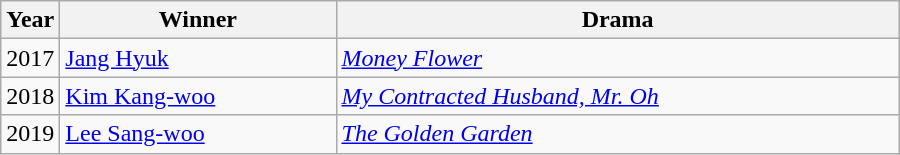<table class="wikitable" style="width:600px">
<tr>
<th width=10>Year</th>
<th>Winner</th>
<th>Drama</th>
</tr>
<tr>
<td>2017</td>
<td><a href='#'>Jang Hyuk</a></td>
<td><em><a href='#'>Money Flower</a></em></td>
</tr>
<tr>
<td>2018</td>
<td><a href='#'>Kim Kang-woo</a></td>
<td><em><a href='#'>My Contracted Husband, Mr. Oh</a></em></td>
</tr>
<tr>
<td>2019</td>
<td><a href='#'>Lee Sang-woo</a></td>
<td><em><a href='#'>The Golden Garden</a></em></td>
</tr>
</table>
